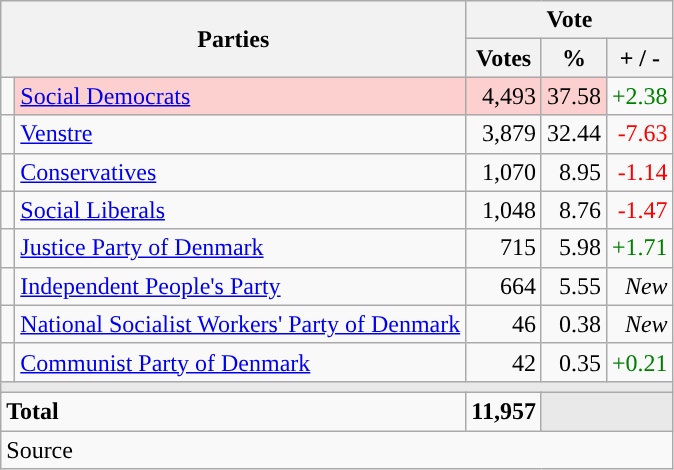<table class="wikitable" style="text-align:right;">
<tr>
<th style="text-align:centre;" rowspan="2" colspan="2" width="225">Parties</th>
<th colspan="3">Vote</th>
</tr>
<tr>
<th width="15">Votes</th>
<th width="15">%</th>
<th width="15">+ / -</th>
</tr>
<tr>
<td width="2" style="color:inherit;background:"></td>
<td bgcolor=#fbd0ce  align="left"><a href='#'>Social Democrats</a></td>
<td bgcolor=#fbd0ce>4,493</td>
<td bgcolor=#fbd0ce>37.58</td>
<td style=color:green;>+2.38</td>
</tr>
<tr>
<td width="2" style="color:inherit;background:"></td>
<td align="left"><a href='#'>Venstre</a></td>
<td>3,879</td>
<td>32.44</td>
<td style=color:red;>-7.63</td>
</tr>
<tr>
<td width="2" style="color:inherit;background:"></td>
<td align="left"><a href='#'>Conservatives</a></td>
<td>1,070</td>
<td>8.95</td>
<td style=color:red;>-1.14</td>
</tr>
<tr>
<td width="2" style="color:inherit;background:"></td>
<td align="left"><a href='#'>Social Liberals</a></td>
<td>1,048</td>
<td>8.76</td>
<td style=color:red;>-1.47</td>
</tr>
<tr>
<td width="2" style="color:inherit;background:"></td>
<td align="left"><a href='#'>Justice Party of Denmark</a></td>
<td>715</td>
<td>5.98</td>
<td style=color:green;>+1.71</td>
</tr>
<tr>
<td width="2" style="color:inherit;background:"></td>
<td align="left"><a href='#'>Independent People's Party</a></td>
<td>664</td>
<td>5.55</td>
<td><em>New</em></td>
</tr>
<tr>
<td width="2" style="color:inherit;background:"></td>
<td align="left"><a href='#'>National Socialist Workers' Party of Denmark</a></td>
<td>46</td>
<td>0.38</td>
<td><em>New</em></td>
</tr>
<tr>
<td width="2" style="color:inherit;background:"></td>
<td align="left"><a href='#'>Communist Party of Denmark</a></td>
<td>42</td>
<td>0.35</td>
<td style=color:green;>+0.21</td>
</tr>
<tr>
<td colspan="7" bgcolor="#E9E9E9"></td>
</tr>
<tr>
<td align="left" colspan="2"><strong>Total</strong></td>
<td><strong>11,957</strong></td>
<td bgcolor="#E9E9E9" colspan="2"></td>
</tr>
<tr>
<td align="left" colspan="6">Source</td>
</tr>
</table>
